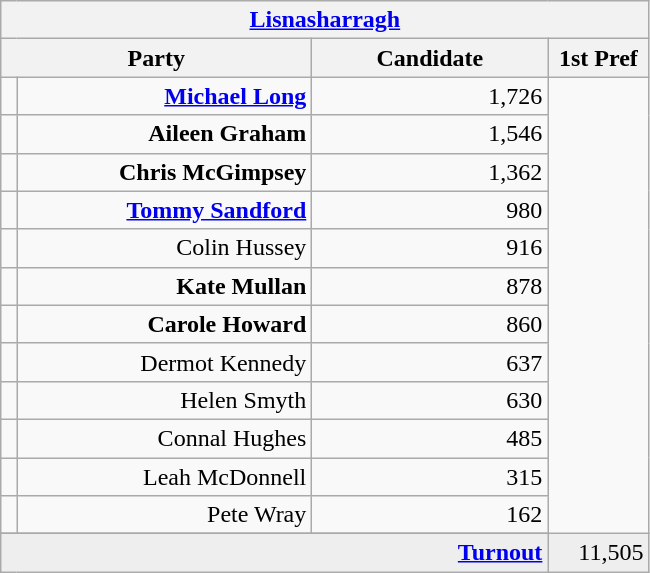<table class="wikitable">
<tr>
<th colspan="4" align="center"><a href='#'>Lisnasharragh</a></th>
</tr>
<tr>
<th colspan="2" align="center" width=200>Party</th>
<th width=150>Candidate</th>
<th width=60>1st Pref</th>
</tr>
<tr>
<td></td>
<td align="right"><strong><a href='#'>Michael Long</a></strong></td>
<td align="right">1,726</td>
</tr>
<tr>
<td></td>
<td align="right"><strong>Aileen Graham</strong></td>
<td align="right">1,546</td>
</tr>
<tr>
<td></td>
<td align="right"><strong>Chris McGimpsey</strong></td>
<td align="right">1,362</td>
</tr>
<tr>
<td></td>
<td align="right"><strong><a href='#'>Tommy Sandford</a></strong></td>
<td align="right">980</td>
</tr>
<tr>
<td></td>
<td align="right">Colin Hussey</td>
<td align="right">916</td>
</tr>
<tr>
<td></td>
<td align="right"><strong>Kate Mullan</strong></td>
<td align="right">878</td>
</tr>
<tr>
<td></td>
<td align="right"><strong>Carole Howard</strong></td>
<td align="right">860</td>
</tr>
<tr>
<td></td>
<td align="right">Dermot Kennedy</td>
<td align="right">637</td>
</tr>
<tr>
<td></td>
<td align="right">Helen Smyth</td>
<td align="right">630</td>
</tr>
<tr>
<td></td>
<td align="right">Connal Hughes</td>
<td align="right">485</td>
</tr>
<tr>
<td></td>
<td align="right">Leah McDonnell</td>
<td align="right">315</td>
</tr>
<tr>
<td></td>
<td align="right">Pete Wray</td>
<td align="right">162</td>
</tr>
<tr>
</tr>
<tr bgcolor="EEEEEE">
<td colspan=3 align="right"><strong><a href='#'>Turnout</a></strong></td>
<td align="right">11,505</td>
</tr>
</table>
